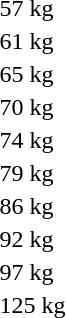<table>
<tr>
<td rowspan=2>57 kg</td>
<td rowspan=2></td>
<td rowspan=2></td>
<td></td>
</tr>
<tr>
<td></td>
</tr>
<tr>
<td rowspan=2>61 kg</td>
<td rowspan=2></td>
<td rowspan=2></td>
<td></td>
</tr>
<tr>
<td></td>
</tr>
<tr>
<td rowspan=2>65 kg</td>
<td rowspan=2></td>
<td rowspan=2></td>
<td></td>
</tr>
<tr>
<td></td>
</tr>
<tr>
<td rowspan=2>70 kg</td>
<td rowspan=2></td>
<td rowspan=2></td>
<td></td>
</tr>
<tr>
<td></td>
</tr>
<tr>
<td rowspan=2>74 kg</td>
<td rowspan=2></td>
<td rowspan=2></td>
<td></td>
</tr>
<tr>
<td></td>
</tr>
<tr>
<td rowspan=2>79 kg</td>
<td rowspan=2></td>
<td rowspan=2></td>
<td></td>
</tr>
<tr>
<td></td>
</tr>
<tr>
<td rowspan=2>86 kg</td>
<td rowspan=2></td>
<td rowspan=2></td>
<td></td>
</tr>
<tr>
<td></td>
</tr>
<tr>
<td rowspan=2>92 kg</td>
<td rowspan=2></td>
<td rowspan=2></td>
<td></td>
</tr>
<tr>
<td></td>
</tr>
<tr>
<td rowspan=2>97 kg</td>
<td rowspan=2></td>
<td rowspan=2></td>
<td></td>
</tr>
<tr>
<td></td>
</tr>
<tr>
<td>125 kg</td>
<td></td>
<td></td>
<td></td>
</tr>
</table>
